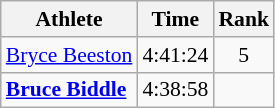<table class=wikitable style="font-size:90%;">
<tr>
<th>Athlete</th>
<th>Time</th>
<th>Rank</th>
</tr>
<tr align=center>
<td align=left><a href='#'>Bryce Beeston</a></td>
<td>4:41:24</td>
<td>5</td>
</tr>
<tr align=center>
<td align=left><strong><a href='#'>Bruce Biddle</a></strong></td>
<td>4:38:58</td>
<td></td>
</tr>
</table>
